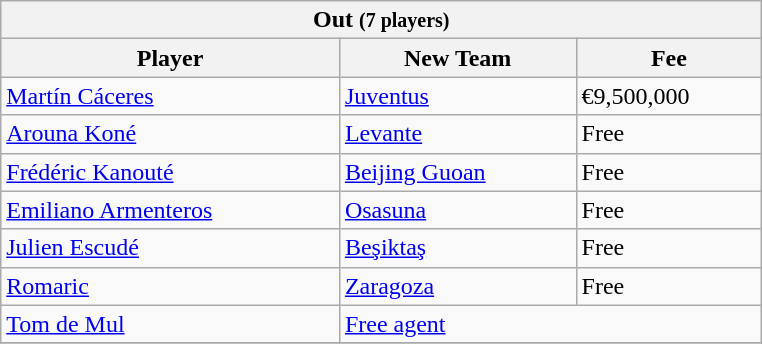<table class="wikitable collapsible collapsed">
<tr>
<th colspan="3" width="500"> <strong>Out</strong> <small>(7 players)</small></th>
</tr>
<tr>
<th>Player</th>
<th>New Team</th>
<th>Fee</th>
</tr>
<tr>
<td> <a href='#'>Martín Cáceres</a></td>
<td> <a href='#'>Juventus</a></td>
<td>€9,500,000</td>
</tr>
<tr>
<td> <a href='#'>Arouna Koné</a></td>
<td> <a href='#'>Levante</a></td>
<td>Free</td>
</tr>
<tr>
<td> <a href='#'>Frédéric Kanouté</a></td>
<td> <a href='#'>Beijing Guoan</a></td>
<td>Free</td>
</tr>
<tr>
<td> <a href='#'>Emiliano Armenteros</a></td>
<td> <a href='#'>Osasuna</a></td>
<td>Free</td>
</tr>
<tr>
<td> <a href='#'>Julien Escudé</a></td>
<td> <a href='#'>Beşiktaş</a></td>
<td>Free</td>
</tr>
<tr>
<td> <a href='#'>Romaric</a></td>
<td> <a href='#'>Zaragoza</a></td>
<td>Free</td>
</tr>
<tr>
<td> <a href='#'>Tom de Mul</a></td>
<td colspan="2"><a href='#'>Free agent</a></td>
</tr>
<tr>
</tr>
</table>
